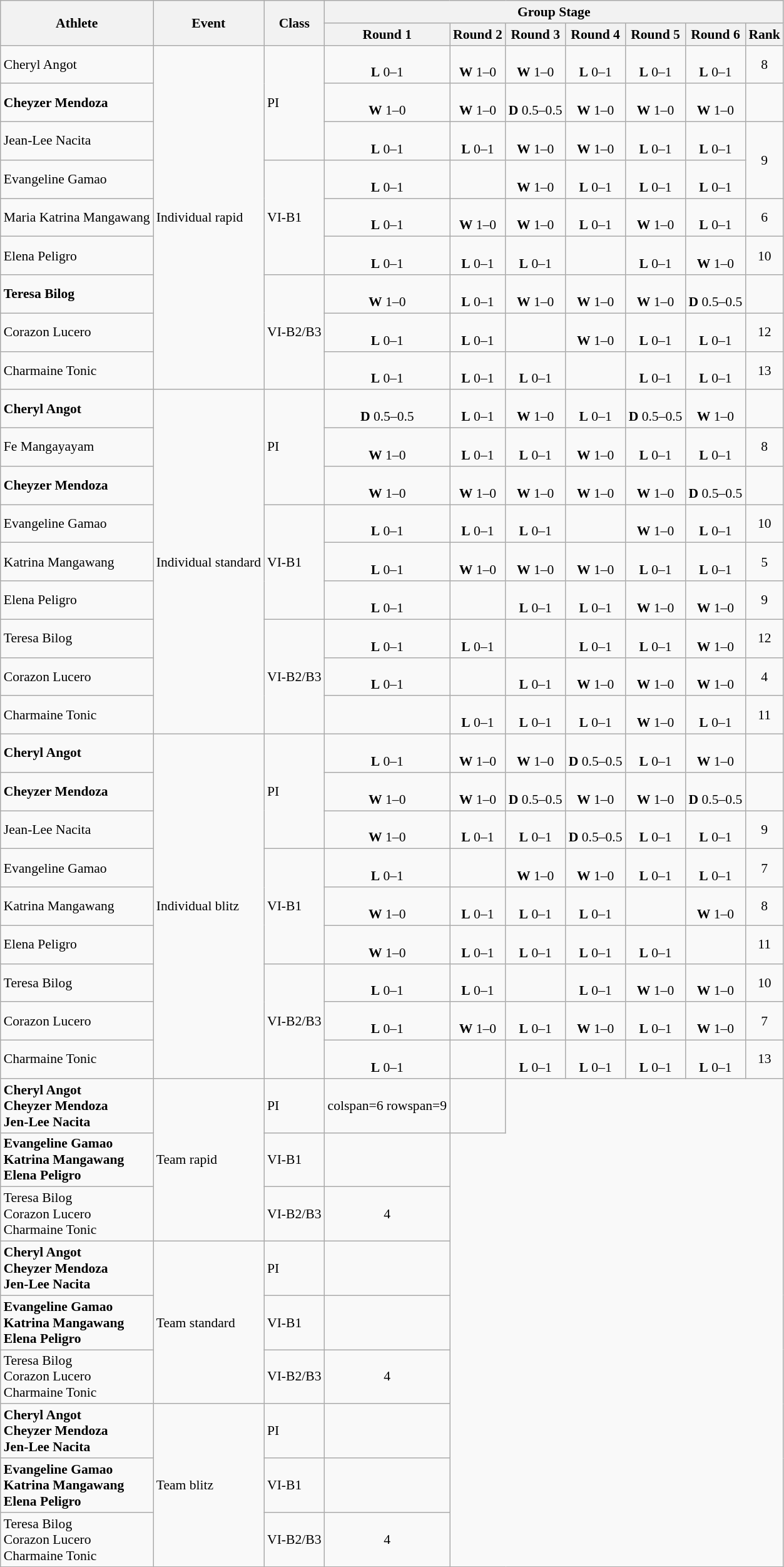<table class="wikitable" style="font-size:90%">
<tr>
<th rowspan=2>Athlete</th>
<th rowspan=2>Event</th>
<th rowspan=2>Class</th>
<th colspan=7>Group Stage</th>
</tr>
<tr style="font-size:70", align="center">
<th>Round 1</th>
<th>Round 2</th>
<th>Round 3</th>
<th>Round 4</th>
<th>Round 5</th>
<th>Round 6</th>
<th>Rank</th>
</tr>
<tr align=center>
<td align=left>Cheryl Angot</td>
<td rowspan=9 align=left>Individual rapid</td>
<td rowspan=3 align=left>PI</td>
<td><br><strong>L</strong> 0–1</td>
<td><br><strong>W</strong> 1–0</td>
<td><br><strong>W</strong> 1–0</td>
<td><br><strong>L</strong> 0–1</td>
<td><br><strong>L</strong> 0–1</td>
<td><br><strong>L</strong> 0–1</td>
<td>8</td>
</tr>
<tr align=center>
<td align=left><strong>Cheyzer Mendoza</strong></td>
<td><br><strong>W</strong> 1–0</td>
<td><br><strong>W</strong> 1–0</td>
<td><br><strong>D</strong> 0.5–0.5</td>
<td><br><strong>W</strong> 1–0</td>
<td><br><strong>W</strong> 1–0</td>
<td><br><strong>W</strong> 1–0</td>
<td></td>
</tr>
<tr align=center>
<td align=left>Jean-Lee Nacita</td>
<td><br><strong>L</strong> 0–1</td>
<td><br><strong>L</strong> 0–1</td>
<td><br><strong>W</strong> 1–0</td>
<td><br><strong>W</strong> 1–0</td>
<td><br><strong>L</strong> 0–1</td>
<td><br><strong>L</strong> 0–1</td>
<td rowspan=2>9</td>
</tr>
<tr align=center>
<td align=left>Evangeline Gamao</td>
<td rowspan=3 align=left>VI-B1</td>
<td><br><strong>L</strong> 0–1</td>
<td></td>
<td><br><strong>W</strong> 1–0</td>
<td><br><strong>L</strong> 0–1</td>
<td><br><strong>L</strong> 0–1</td>
<td><br><strong>L</strong> 0–1</td>
</tr>
<tr align=center>
<td align=left>Maria Katrina Mangawang</td>
<td><br><strong>L</strong> 0–1</td>
<td><br><strong>W</strong> 1–0</td>
<td><br><strong>W</strong> 1–0</td>
<td><br><strong>L</strong> 0–1</td>
<td><br><strong>W</strong> 1–0</td>
<td><br><strong>L</strong> 0–1</td>
<td>6</td>
</tr>
<tr align=center>
<td align=left>Elena Peligro</td>
<td><br><strong>L</strong> 0–1</td>
<td><br><strong>L</strong> 0–1</td>
<td><br><strong>L</strong> 0–1</td>
<td></td>
<td><br><strong>L</strong> 0–1</td>
<td><br><strong>W</strong> 1–0</td>
<td>10</td>
</tr>
<tr align=center>
<td align=left><strong>Teresa Bilog</strong></td>
<td rowspan=3 align=left>VI-B2/B3</td>
<td><br><strong>W</strong> 1–0</td>
<td><br><strong>L</strong> 0–1</td>
<td><br><strong>W</strong> 1–0</td>
<td><br><strong>W</strong> 1–0</td>
<td><br><strong>W</strong> 1–0</td>
<td><br><strong>D</strong> 0.5–0.5</td>
<td></td>
</tr>
<tr align=center>
<td align=left>Corazon Lucero</td>
<td><br><strong>L</strong> 0–1</td>
<td><br><strong>L</strong> 0–1</td>
<td></td>
<td><br><strong>W</strong> 1–0</td>
<td><br><strong>L</strong> 0–1</td>
<td><br><strong>L</strong> 0–1</td>
<td>12</td>
</tr>
<tr align=center>
<td align=left>Charmaine Tonic</td>
<td><br><strong>L</strong> 0–1</td>
<td><br><strong>L</strong> 0–1</td>
<td><br><strong>L</strong> 0–1</td>
<td></td>
<td><br><strong>L</strong> 0–1</td>
<td><br><strong>L</strong> 0–1</td>
<td>13</td>
</tr>
<tr align=center>
<td align=left><strong>Cheryl Angot</strong></td>
<td rowspan=9 align=left>Individual standard</td>
<td rowspan=3 align=left>PI</td>
<td><br><strong>D</strong> 0.5–0.5</td>
<td><br><strong>L</strong> 0–1</td>
<td><br><strong>W</strong> 1–0</td>
<td><br><strong>L</strong> 0–1</td>
<td><br><strong>D</strong> 0.5–0.5</td>
<td><br><strong>W</strong> 1–0</td>
<td></td>
</tr>
<tr align=center>
<td align=left>Fe Mangayayam</td>
<td><br><strong>W</strong> 1–0</td>
<td><br><strong>L</strong> 0–1</td>
<td><br><strong>L</strong> 0–1</td>
<td><br><strong>W</strong> 1–0</td>
<td><br><strong>L</strong> 0–1</td>
<td><br><strong>L</strong> 0–1</td>
<td>8</td>
</tr>
<tr align=center>
<td align=left><strong>Cheyzer Mendoza</strong></td>
<td><br><strong>W</strong> 1–0</td>
<td><br><strong>W</strong> 1–0</td>
<td><br><strong>W</strong> 1–0</td>
<td><br><strong>W</strong> 1–0</td>
<td><br><strong>W</strong> 1–0</td>
<td><br><strong>D</strong> 0.5–0.5</td>
<td></td>
</tr>
<tr align=center>
<td align=left>Evangeline Gamao</td>
<td rowspan=3 align=left>VI-B1</td>
<td><br><strong>L</strong> 0–1</td>
<td><br><strong>L</strong> 0–1</td>
<td><br><strong>L</strong> 0–1</td>
<td></td>
<td><br><strong>W</strong> 1–0</td>
<td><br><strong>L</strong> 0–1</td>
<td>10</td>
</tr>
<tr align=center>
<td align=left>Katrina Mangawang</td>
<td><br><strong>L</strong> 0–1</td>
<td><br><strong>W</strong> 1–0</td>
<td><br><strong>W</strong> 1–0</td>
<td><br><strong>W</strong> 1–0</td>
<td><br><strong>L</strong> 0–1</td>
<td><br><strong>L</strong> 0–1</td>
<td>5</td>
</tr>
<tr align=center>
<td align=left>Elena Peligro</td>
<td><br><strong>L</strong> 0–1</td>
<td></td>
<td><br><strong>L</strong> 0–1</td>
<td><br><strong>L</strong> 0–1</td>
<td><br><strong>W</strong> 1–0</td>
<td><br><strong>W</strong> 1–0</td>
<td>9</td>
</tr>
<tr align=center>
<td align=left>Teresa Bilog</td>
<td rowspan=3 align=left>VI-B2/B3</td>
<td><br><strong>L</strong> 0–1</td>
<td><br><strong>L</strong> 0–1</td>
<td></td>
<td><br><strong>L</strong> 0–1</td>
<td><br><strong>L</strong> 0–1</td>
<td><br><strong>W</strong> 1–0</td>
<td>12</td>
</tr>
<tr align=center>
<td align=left>Corazon Lucero</td>
<td><br><strong>L</strong> 0–1</td>
<td></td>
<td><br><strong>L</strong> 0–1</td>
<td><br><strong>W</strong> 1–0</td>
<td><br><strong>W</strong> 1–0</td>
<td><br><strong>W</strong> 1–0</td>
<td>4</td>
</tr>
<tr align=center>
<td align=left>Charmaine Tonic</td>
<td></td>
<td><br><strong>L</strong> 0–1</td>
<td><br><strong>L</strong> 0–1</td>
<td><br><strong>L</strong> 0–1</td>
<td><br><strong>W</strong> 1–0</td>
<td><br><strong>L</strong> 0–1</td>
<td>11</td>
</tr>
<tr align=center>
<td align=left><strong>Cheryl Angot</strong></td>
<td rowspan=9 align=left>Individual blitz</td>
<td rowspan=3 align=left>PI</td>
<td><br><strong>L</strong> 0–1</td>
<td><br><strong>W</strong> 1–0</td>
<td><br><strong>W</strong> 1–0</td>
<td><br><strong>D</strong> 0.5–0.5</td>
<td><br><strong>L</strong> 0–1</td>
<td><br><strong>W</strong> 1–0</td>
<td></td>
</tr>
<tr align=center>
<td align=left><strong>Cheyzer Mendoza</strong></td>
<td><br><strong>W</strong> 1–0</td>
<td><br><strong>W</strong> 1–0</td>
<td><br><strong>D</strong> 0.5–0.5</td>
<td><br><strong>W</strong> 1–0</td>
<td><br><strong>W</strong> 1–0</td>
<td><br><strong>D</strong> 0.5–0.5</td>
<td></td>
</tr>
<tr align=center>
<td align=left>Jean-Lee Nacita</td>
<td><br><strong>W</strong> 1–0</td>
<td><br><strong>L</strong> 0–1</td>
<td><br><strong>L</strong> 0–1</td>
<td><br><strong>D</strong> 0.5–0.5</td>
<td><br><strong>L</strong> 0–1</td>
<td><br><strong>L</strong> 0–1</td>
<td>9</td>
</tr>
<tr align=center>
<td align=left>Evangeline Gamao</td>
<td rowspan=3 align=left>VI-B1</td>
<td><br><strong>L</strong> 0–1</td>
<td></td>
<td><br><strong>W</strong> 1–0</td>
<td><br><strong>W</strong> 1–0</td>
<td><br><strong>L</strong> 0–1</td>
<td><br><strong>L</strong> 0–1</td>
<td>7</td>
</tr>
<tr align=center>
<td align=left>Katrina Mangawang</td>
<td><br><strong>W</strong> 1–0</td>
<td><br><strong>L</strong> 0–1</td>
<td><br><strong>L</strong> 0–1</td>
<td><br><strong>L</strong> 0–1</td>
<td></td>
<td><br><strong>W</strong> 1–0</td>
<td>8</td>
</tr>
<tr align=center>
<td align=left>Elena Peligro</td>
<td><br><strong>W</strong> 1–0</td>
<td><br><strong>L</strong> 0–1</td>
<td><br><strong>L</strong> 0–1</td>
<td><br><strong>L</strong> 0–1</td>
<td><br><strong>L</strong> 0–1</td>
<td></td>
<td>11</td>
</tr>
<tr align=center>
<td align=left>Teresa Bilog</td>
<td rowspan=3 align=left>VI-B2/B3</td>
<td><br><strong>L</strong> 0–1</td>
<td><br><strong>L</strong> 0–1</td>
<td></td>
<td><br><strong>L</strong> 0–1</td>
<td><br><strong>W</strong> 1–0</td>
<td><br><strong>W</strong> 1–0</td>
<td>10</td>
</tr>
<tr align=center>
<td align=left>Corazon Lucero</td>
<td><br><strong>L</strong> 0–1</td>
<td><br><strong>W</strong> 1–0</td>
<td><br><strong>L</strong> 0–1</td>
<td><br><strong>W</strong> 1–0</td>
<td><br><strong>L</strong> 0–1</td>
<td><br><strong>W</strong> 1–0</td>
<td>7</td>
</tr>
<tr align=center>
<td align=left>Charmaine Tonic</td>
<td><br><strong>L</strong> 0–1</td>
<td></td>
<td><br><strong>L</strong> 0–1</td>
<td><br><strong>L</strong> 0–1</td>
<td><br><strong>L</strong> 0–1</td>
<td><br><strong>L</strong> 0–1</td>
<td>13</td>
</tr>
<tr align=center>
<td align=left><strong>Cheryl Angot<br>Cheyzer Mendoza<br>Jen-Lee Nacita</strong></td>
<td rowspan=3 align=left>Team rapid</td>
<td align=left>PI</td>
<td>colspan=6 rowspan=9 </td>
<td></td>
</tr>
<tr align=center>
<td align=left><strong>Evangeline Gamao<br>Katrina Mangawang<br>Elena Peligro</strong></td>
<td align=left>VI-B1</td>
<td></td>
</tr>
<tr align=center>
<td align=left>Teresa Bilog<br>Corazon Lucero<br>Charmaine Tonic</td>
<td align=left>VI-B2/B3</td>
<td>4</td>
</tr>
<tr align=center>
<td align=left><strong>Cheryl Angot<br>Cheyzer Mendoza<br>Jen-Lee Nacita</strong></td>
<td rowspan=3 align=left>Team standard</td>
<td align=left>PI</td>
<td></td>
</tr>
<tr align=center>
<td align=left><strong>Evangeline Gamao<br>Katrina Mangawang<br>Elena Peligro</strong></td>
<td align=left>VI-B1</td>
<td></td>
</tr>
<tr align=center>
<td align=left>Teresa Bilog<br>Corazon Lucero<br>Charmaine Tonic</td>
<td align=left>VI-B2/B3</td>
<td>4</td>
</tr>
<tr align=center>
<td align=left><strong>Cheryl Angot<br>Cheyzer Mendoza<br>Jen-Lee Nacita</strong></td>
<td rowspan=3 align=left>Team blitz</td>
<td align=left>PI</td>
<td></td>
</tr>
<tr align=center>
<td align=left><strong>Evangeline Gamao<br>Katrina Mangawang<br>Elena Peligro</strong></td>
<td align=left>VI-B1</td>
<td></td>
</tr>
<tr align=center>
<td align=left>Teresa Bilog<br>Corazon Lucero<br>Charmaine Tonic</td>
<td align=left>VI-B2/B3</td>
<td>4</td>
</tr>
</table>
